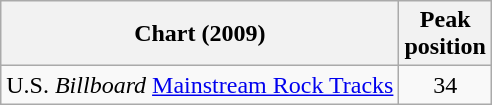<table class="wikitable sortable">
<tr>
<th>Chart (2009)</th>
<th>Peak<br>position</th>
</tr>
<tr>
<td>U.S. <em>Billboard</em> <a href='#'>Mainstream Rock Tracks</a></td>
<td align="center">34</td>
</tr>
</table>
